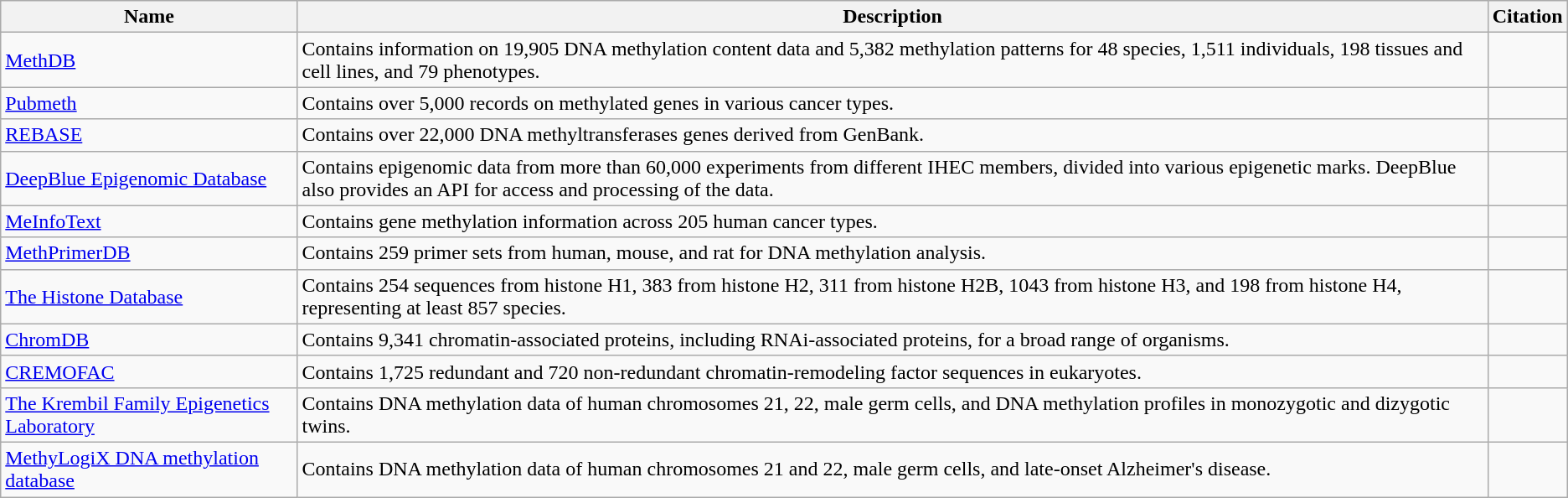<table class="wikitable">
<tr>
<th>Name</th>
<th>Description</th>
<th style="text-align: center;">Citation</th>
</tr>
<tr>
<td><a href='#'>MethDB</a></td>
<td>Contains information on 19,905 DNA methylation content data and 5,382 methylation patterns for 48 species, 1,511 individuals, 198 tissues and cell lines, and 79 phenotypes.</td>
<td style="text-align: center;"></td>
</tr>
<tr>
<td><a href='#'>Pubmeth</a></td>
<td>Contains over 5,000 records on methylated genes in various cancer types.</td>
<td style="text-align: center;"></td>
</tr>
<tr>
<td><a href='#'>REBASE</a></td>
<td>Contains over 22,000 DNA methyltransferases genes derived from GenBank.</td>
<td style="text-align: center;"></td>
</tr>
<tr>
<td><a href='#'>DeepBlue Epigenomic Database</a></td>
<td>Contains epigenomic data from more than 60,000 experiments from different IHEC members, divided into various epigenetic marks. DeepBlue also provides an API for access and processing of the data.</td>
<td style="text-align: center;"></td>
</tr>
<tr>
<td><a href='#'>MeInfoText</a></td>
<td>Contains gene methylation information across 205 human cancer types.</td>
<td style="text-align: center;"></td>
</tr>
<tr>
<td><a href='#'>MethPrimerDB</a></td>
<td>Contains 259 primer sets from human, mouse, and rat for DNA methylation analysis.</td>
<td style="text-align: center;"></td>
</tr>
<tr>
<td><a href='#'>The Histone Database</a></td>
<td>Contains 254 sequences from histone H1, 383 from histone H2, 311 from histone H2B, 1043 from histone H3, and 198 from histone H4, representing at least 857 species.</td>
<td style="text-align: center;"></td>
</tr>
<tr>
<td><a href='#'>ChromDB</a></td>
<td>Contains 9,341 chromatin-associated proteins, including RNAi-associated proteins, for a broad range of organisms.</td>
<td style="text-align: center;"></td>
</tr>
<tr>
<td><a href='#'>CREMOFAC</a></td>
<td>Contains 1,725 redundant and 720 non-redundant chromatin-remodeling factor sequences in eukaryotes.</td>
<td style="text-align: center;"></td>
</tr>
<tr>
<td><a href='#'>The Krembil Family Epigenetics Laboratory</a></td>
<td>Contains DNA methylation data of human chromosomes 21, 22, male germ cells, and DNA methylation profiles in monozygotic and dizygotic twins.</td>
<td style="text-align: center;"></td>
</tr>
<tr>
<td><a href='#'>MethyLogiX DNA methylation database</a></td>
<td>Contains DNA methylation data of human chromosomes 21 and 22, male germ cells, and late-onset Alzheimer's disease.</td>
<td style="text-align: center;"></td>
</tr>
</table>
